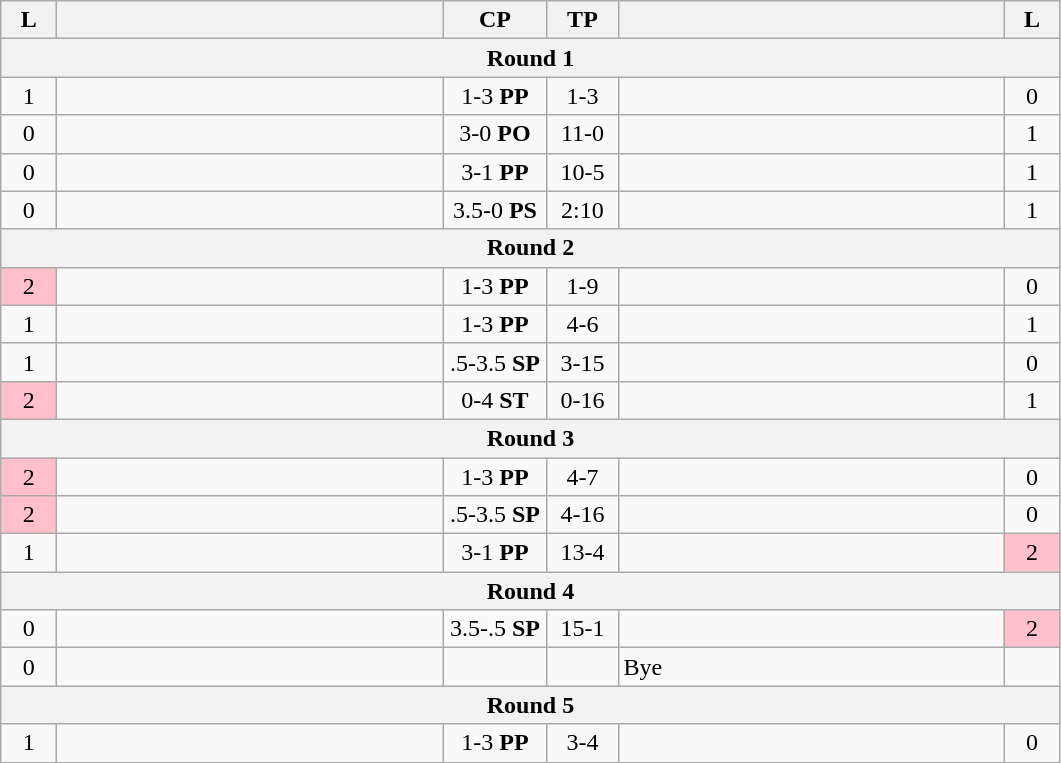<table class="wikitable" style="text-align: center;" |>
<tr>
<th width="30">L</th>
<th width="250"></th>
<th width="62">CP</th>
<th width="40">TP</th>
<th width="250"></th>
<th width="30">L</th>
</tr>
<tr>
<th colspan="7">Round 1</th>
</tr>
<tr>
<td>1</td>
<td style="text-align:left;"></td>
<td>1-3 <strong>PP</strong></td>
<td>1-3</td>
<td style="text-align:left;"><strong></strong></td>
<td>0</td>
</tr>
<tr>
<td>0</td>
<td style="text-align:left;"><strong></strong></td>
<td>3-0 <strong>PO</strong></td>
<td>11-0</td>
<td style="text-align:left;"></td>
<td>1</td>
</tr>
<tr>
<td>0</td>
<td style="text-align:left;"><strong></strong></td>
<td>3-1 <strong>PP</strong></td>
<td>10-5</td>
<td style="text-align:left;"></td>
<td>1</td>
</tr>
<tr>
<td>0</td>
<td style="text-align:left;"><strong></strong></td>
<td>3.5-0 <strong>PS</strong></td>
<td>2:10</td>
<td style="text-align:left;"></td>
<td>1</td>
</tr>
<tr>
<th colspan="7">Round 2</th>
</tr>
<tr>
<td bgcolor=pink>2</td>
<td style="text-align:left;"></td>
<td>1-3 <strong>PP</strong></td>
<td>1-9</td>
<td style="text-align:left;"><strong></strong></td>
<td>0</td>
</tr>
<tr>
<td>1</td>
<td style="text-align:left;"></td>
<td>1-3 <strong>PP</strong></td>
<td>4-6</td>
<td style="text-align:left;"><strong></strong></td>
<td>1</td>
</tr>
<tr>
<td>1</td>
<td style="text-align:left;"></td>
<td>.5-3.5 <strong>SP</strong></td>
<td>3-15</td>
<td style="text-align:left;"><strong></strong></td>
<td>0</td>
</tr>
<tr>
<td bgcolor=pink>2</td>
<td style="text-align:left;"></td>
<td>0-4 <strong>ST</strong></td>
<td>0-16</td>
<td style="text-align:left;"><strong></strong></td>
<td>1</td>
</tr>
<tr>
<th colspan="7">Round 3</th>
</tr>
<tr>
<td bgcolor=pink>2</td>
<td style="text-align:left;"></td>
<td>1-3 <strong>PP</strong></td>
<td>4-7</td>
<td style="text-align:left;"><strong></strong></td>
<td>0</td>
</tr>
<tr>
<td bgcolor=pink>2</td>
<td style="text-align:left;"></td>
<td>.5-3.5 <strong>SP</strong></td>
<td>4-16</td>
<td style="text-align:left;"><strong></strong></td>
<td>0</td>
</tr>
<tr>
<td>1</td>
<td style="text-align:left;"><strong></strong></td>
<td>3-1 <strong>PP</strong></td>
<td>13-4</td>
<td style="text-align:left;"></td>
<td bgcolor=pink>2</td>
</tr>
<tr>
<th colspan="7">Round 4</th>
</tr>
<tr>
<td>0</td>
<td style="text-align:left;"><strong></strong></td>
<td>3.5-.5 <strong>SP</strong></td>
<td>15-1</td>
<td style="text-align:left;"></td>
<td bgcolor=pink>2</td>
</tr>
<tr>
<td>0</td>
<td style="text-align:left;"><strong></strong></td>
<td></td>
<td></td>
<td style="text-align:left;">Bye</td>
<td></td>
</tr>
<tr>
<th colspan="7">Round 5</th>
</tr>
<tr>
<td>1</td>
<td style="text-align:left;"></td>
<td>1-3 <strong>PP</strong></td>
<td>3-4</td>
<td style="text-align:left;"><strong></strong></td>
<td>0</td>
</tr>
</table>
